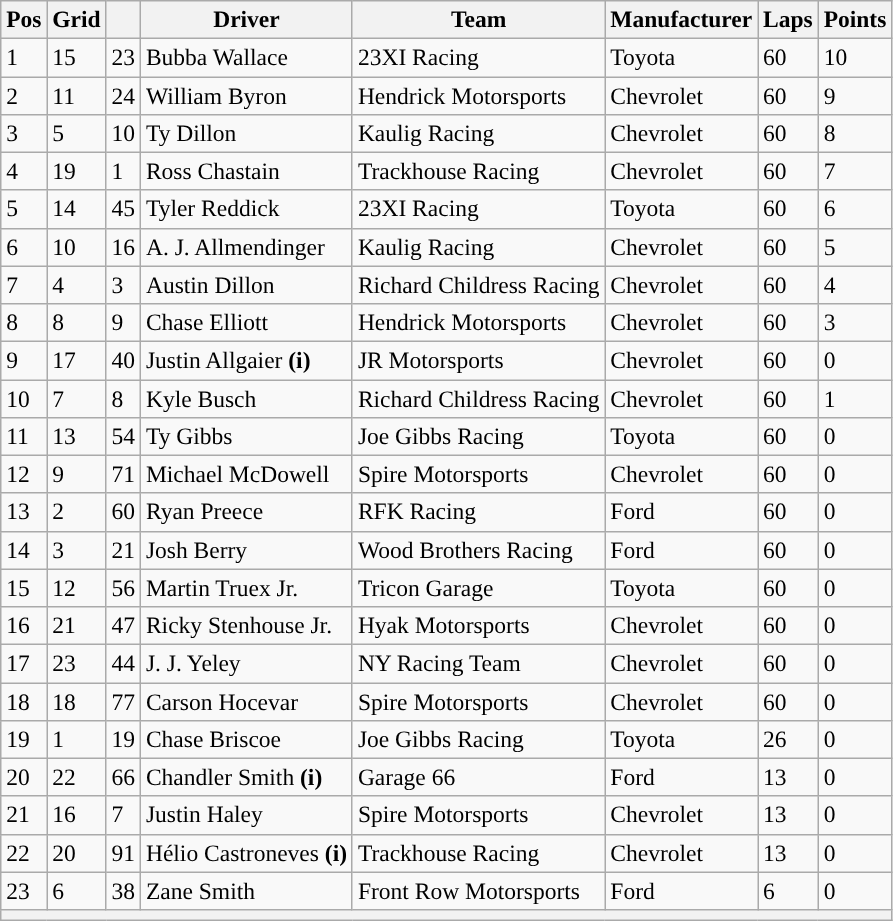<table class="wikitable" style="font-size:98%">
<tr>
<th>Pos</th>
<th>Grid</th>
<th></th>
<th>Driver</th>
<th>Team</th>
<th>Manufacturer</th>
<th>Laps</th>
<th>Points</th>
</tr>
<tr>
<td>1</td>
<td>15</td>
<td>23</td>
<td>Bubba Wallace</td>
<td>23XI Racing</td>
<td>Toyota</td>
<td>60</td>
<td>10</td>
</tr>
<tr>
<td>2</td>
<td>11</td>
<td>24</td>
<td>William Byron</td>
<td>Hendrick Motorsports</td>
<td>Chevrolet</td>
<td>60</td>
<td>9</td>
</tr>
<tr>
<td>3</td>
<td>5</td>
<td>10</td>
<td>Ty Dillon</td>
<td>Kaulig Racing</td>
<td>Chevrolet</td>
<td>60</td>
<td>8</td>
</tr>
<tr>
<td>4</td>
<td>19</td>
<td>1</td>
<td>Ross Chastain</td>
<td>Trackhouse Racing</td>
<td>Chevrolet</td>
<td>60</td>
<td>7</td>
</tr>
<tr>
<td>5</td>
<td>14</td>
<td>45</td>
<td>Tyler Reddick</td>
<td>23XI Racing</td>
<td>Toyota</td>
<td>60</td>
<td>6</td>
</tr>
<tr>
<td>6</td>
<td>10</td>
<td>16</td>
<td>A. J. Allmendinger</td>
<td>Kaulig Racing</td>
<td>Chevrolet</td>
<td>60</td>
<td>5</td>
</tr>
<tr>
<td>7</td>
<td>4</td>
<td>3</td>
<td>Austin Dillon</td>
<td>Richard Childress Racing</td>
<td>Chevrolet</td>
<td>60</td>
<td>4</td>
</tr>
<tr>
<td>8</td>
<td>8</td>
<td>9</td>
<td>Chase Elliott</td>
<td>Hendrick Motorsports</td>
<td>Chevrolet</td>
<td>60</td>
<td>3</td>
</tr>
<tr>
<td>9</td>
<td>17</td>
<td>40</td>
<td>Justin Allgaier <strong>(i)</strong></td>
<td>JR Motorsports</td>
<td>Chevrolet</td>
<td>60</td>
<td>0</td>
</tr>
<tr>
<td>10</td>
<td>7</td>
<td>8</td>
<td>Kyle Busch</td>
<td>Richard Childress Racing</td>
<td>Chevrolet</td>
<td>60</td>
<td>1</td>
</tr>
<tr>
<td>11</td>
<td>13</td>
<td>54</td>
<td>Ty Gibbs</td>
<td>Joe Gibbs Racing</td>
<td>Toyota</td>
<td>60</td>
<td>0</td>
</tr>
<tr>
<td>12</td>
<td>9</td>
<td>71</td>
<td>Michael McDowell</td>
<td>Spire Motorsports</td>
<td>Chevrolet</td>
<td>60</td>
<td>0</td>
</tr>
<tr>
<td>13</td>
<td>2</td>
<td>60</td>
<td>Ryan Preece</td>
<td>RFK Racing</td>
<td>Ford</td>
<td>60</td>
<td>0</td>
</tr>
<tr>
<td>14</td>
<td>3</td>
<td>21</td>
<td>Josh Berry</td>
<td>Wood Brothers Racing</td>
<td>Ford</td>
<td>60</td>
<td>0</td>
</tr>
<tr>
<td>15</td>
<td>12</td>
<td>56</td>
<td>Martin Truex Jr.</td>
<td>Tricon Garage</td>
<td>Toyota</td>
<td>60</td>
<td>0</td>
</tr>
<tr>
<td>16</td>
<td>21</td>
<td>47</td>
<td>Ricky Stenhouse Jr.</td>
<td>Hyak Motorsports</td>
<td>Chevrolet</td>
<td>60</td>
<td>0</td>
</tr>
<tr>
<td>17</td>
<td>23</td>
<td>44</td>
<td>J. J. Yeley</td>
<td>NY Racing Team</td>
<td>Chevrolet</td>
<td>60</td>
<td>0</td>
</tr>
<tr>
<td>18</td>
<td>18</td>
<td>77</td>
<td>Carson Hocevar</td>
<td>Spire Motorsports</td>
<td>Chevrolet</td>
<td>60</td>
<td>0</td>
</tr>
<tr>
<td>19</td>
<td>1</td>
<td>19</td>
<td>Chase Briscoe</td>
<td>Joe Gibbs Racing</td>
<td>Toyota</td>
<td>26</td>
<td>0</td>
</tr>
<tr>
<td>20</td>
<td>22</td>
<td>66</td>
<td>Chandler Smith <strong>(i)</strong></td>
<td>Garage 66</td>
<td>Ford</td>
<td>13</td>
<td>0</td>
</tr>
<tr>
<td>21</td>
<td>16</td>
<td>7</td>
<td>Justin Haley</td>
<td>Spire Motorsports</td>
<td>Chevrolet</td>
<td>13</td>
<td>0</td>
</tr>
<tr>
<td>22</td>
<td>20</td>
<td>91</td>
<td>Hélio Castroneves <strong>(i)</strong></td>
<td>Trackhouse Racing</td>
<td>Chevrolet</td>
<td>13</td>
<td>0</td>
</tr>
<tr>
<td>23</td>
<td>6</td>
<td>38</td>
<td>Zane Smith</td>
<td>Front Row Motorsports</td>
<td>Ford</td>
<td>6</td>
<td>0</td>
</tr>
<tr>
<th colspan="8"></th>
</tr>
</table>
